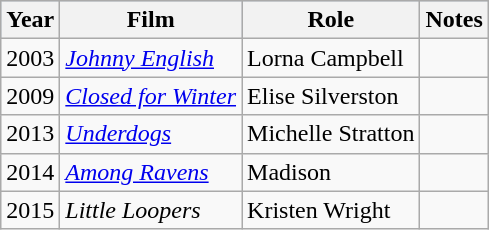<table class="wikitable">
<tr style="background:#b0c4de; text-align:center;">
<th>Year</th>
<th>Film</th>
<th>Role</th>
<th>Notes</th>
</tr>
<tr>
<td>2003</td>
<td><em><a href='#'>Johnny English</a></em></td>
<td>Lorna Campbell</td>
<td></td>
</tr>
<tr>
<td>2009</td>
<td><em><a href='#'>Closed for Winter</a></em></td>
<td>Elise Silverston</td>
<td></td>
</tr>
<tr>
<td>2013</td>
<td><em><a href='#'>Underdogs</a></em></td>
<td>Michelle Stratton</td>
<td></td>
</tr>
<tr>
<td>2014</td>
<td><em><a href='#'>Among Ravens</a></em></td>
<td>Madison</td>
<td></td>
</tr>
<tr>
<td>2015</td>
<td><em>Little Loopers</em></td>
<td>Kristen Wright</td>
<td></td>
</tr>
</table>
